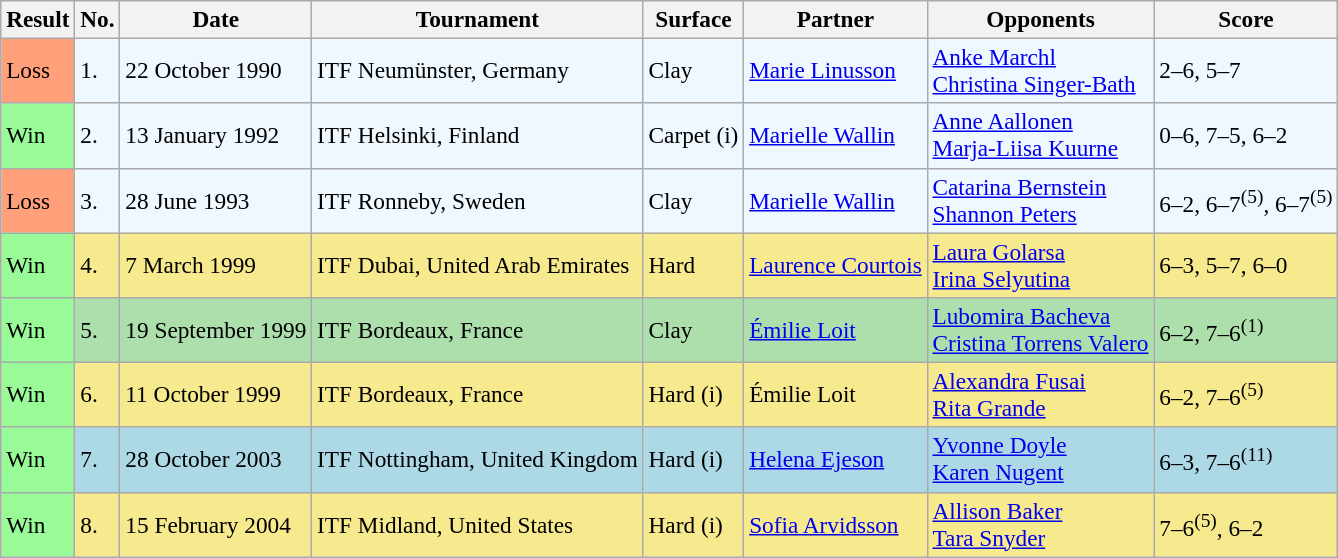<table class="sortable wikitable" style="font-size:97%;">
<tr>
<th>Result</th>
<th>No.</th>
<th>Date</th>
<th>Tournament</th>
<th>Surface</th>
<th>Partner</th>
<th>Opponents</th>
<th class="unsortable">Score</th>
</tr>
<tr style="background:#f0f8ff;">
<td style="background:#ffa07a;">Loss</td>
<td>1.</td>
<td>22 October 1990</td>
<td>ITF Neumünster, Germany</td>
<td>Clay</td>
<td> <a href='#'>Marie Linusson</a></td>
<td> <a href='#'>Anke Marchl</a> <br>  <a href='#'>Christina Singer-Bath</a></td>
<td>2–6, 5–7</td>
</tr>
<tr style="background:#f0f8ff;">
<td style="background:#98fb98;">Win</td>
<td>2.</td>
<td>13 January 1992</td>
<td>ITF Helsinki, Finland</td>
<td>Carpet (i)</td>
<td> <a href='#'>Marielle Wallin</a></td>
<td> <a href='#'>Anne Aallonen</a> <br>  <a href='#'>Marja-Liisa Kuurne</a></td>
<td>0–6, 7–5, 6–2</td>
</tr>
<tr style="background:#f0f8ff;">
<td style="background:#ffa07a;">Loss</td>
<td>3.</td>
<td>28 June 1993</td>
<td>ITF Ronneby, Sweden</td>
<td>Clay</td>
<td> <a href='#'>Marielle Wallin</a></td>
<td> <a href='#'>Catarina Bernstein</a> <br>  <a href='#'>Shannon Peters</a></td>
<td>6–2, 6–7<sup>(5)</sup>, 6–7<sup>(5)</sup></td>
</tr>
<tr style="background:#f7e98e;">
<td style="background:#98fb98;">Win</td>
<td>4.</td>
<td>7 March 1999</td>
<td>ITF Dubai, United Arab Emirates</td>
<td>Hard</td>
<td> <a href='#'>Laurence Courtois</a></td>
<td> <a href='#'>Laura Golarsa</a> <br>  <a href='#'>Irina Selyutina</a></td>
<td>6–3, 5–7, 6–0</td>
</tr>
<tr style="background:#addfad;">
<td style="background:#98fb98;">Win</td>
<td>5.</td>
<td>19 September 1999</td>
<td>ITF Bordeaux, France</td>
<td>Clay</td>
<td> <a href='#'>Émilie Loit</a></td>
<td> <a href='#'>Lubomira Bacheva</a> <br>  <a href='#'>Cristina Torrens Valero</a></td>
<td>6–2, 7–6<sup>(1)</sup></td>
</tr>
<tr style="background:#f7e98e;">
<td style="background:#98fb98;">Win</td>
<td>6.</td>
<td>11 October 1999</td>
<td>ITF Bordeaux, France</td>
<td>Hard (i)</td>
<td> Émilie Loit</td>
<td> <a href='#'>Alexandra Fusai</a> <br>  <a href='#'>Rita Grande</a></td>
<td>6–2, 7–6<sup>(5)</sup></td>
</tr>
<tr style="background:lightblue;">
<td style="background:#98fb98;">Win</td>
<td>7.</td>
<td>28 October 2003</td>
<td>ITF Nottingham, United Kingdom</td>
<td>Hard (i)</td>
<td> <a href='#'>Helena Ejeson</a></td>
<td> <a href='#'>Yvonne Doyle</a> <br>  <a href='#'>Karen Nugent</a></td>
<td>6–3, 7–6<sup>(11)</sup></td>
</tr>
<tr style="background:#f7e98e;">
<td style="background:#98fb98;">Win</td>
<td>8.</td>
<td>15 February 2004</td>
<td>ITF Midland, United States</td>
<td>Hard (i)</td>
<td> <a href='#'>Sofia Arvidsson</a></td>
<td> <a href='#'>Allison Baker</a> <br>  <a href='#'>Tara Snyder</a></td>
<td>7–6<sup>(5)</sup>, 6–2</td>
</tr>
</table>
